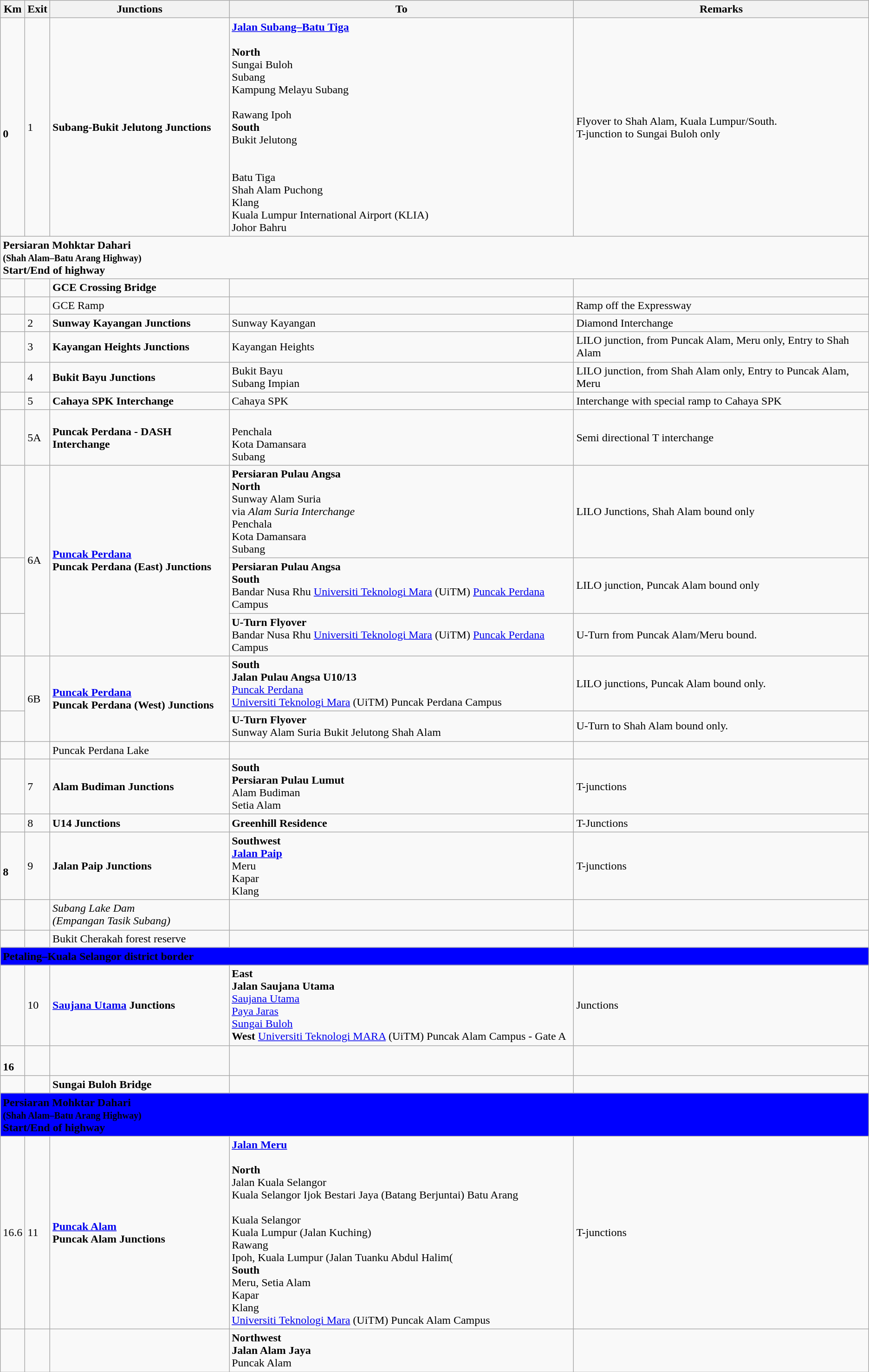<table class="wikitable">
<tr>
<th>Km</th>
<th>Exit</th>
<th>Junctions</th>
<th>To</th>
<th>Remarks</th>
</tr>
<tr>
<td><br><strong>0</strong></td>
<td>1</td>
<td><strong>Subang-Bukit Jelutong Junctions</strong></td>
<td>  <strong><a href='#'>Jalan Subang–Batu Tiga</a></strong><br><br><strong>North</strong><br>Sungai Buloh<br>Subang<br>Kampung Melayu Subang<br><strong></strong><br>Rawang
<strong></strong> <strong></strong> Ipoh<br><strong>South</strong><br>Bukit Jelutong<br><br><strong></strong><br>Batu Tiga<br>Shah Alam
Puchong
<br><strong></strong>
Klang
<br><strong></strong> <strong></strong>
Kuala Lumpur International Airport (KLIA) <br><strong></strong> <strong></strong> Johor Bahru</td>
<td>Flyover to Shah Alam, Kuala Lumpur/South.<br>T-junction to Sungai Buloh only</td>
</tr>
<tr>
<td style="width:600px" colspan="6" style="text-align:center"><strong> Persiaran Mohktar Dahari<br><small>(Shah Alam–Batu Arang Highway)</small><br>Start/End of highway</strong></td>
</tr>
<tr>
<td></td>
<td></td>
<td><strong>GCE Crossing Bridge</strong></td>
<td></td>
<td></td>
</tr>
<tr>
<td></td>
<td></td>
<td>GCE Ramp</td>
<td></td>
<td>Ramp off the Expressway</td>
</tr>
<tr>
<td></td>
<td>2</td>
<td><strong>Sunway Kayangan Junctions</strong></td>
<td>Sunway Kayangan</td>
<td>Diamond Interchange</td>
</tr>
<tr>
<td></td>
<td>3</td>
<td><strong>Kayangan Heights Junctions</strong></td>
<td>Kayangan Heights</td>
<td>LILO junction, from Puncak Alam, Meru only, Entry to Shah Alam</td>
</tr>
<tr>
<td></td>
<td>4</td>
<td><strong>Bukit Bayu Junctions</strong></td>
<td>Bukit Bayu <br> Subang Impian</td>
<td>LILO junction, from Shah Alam only, Entry to Puncak Alam, Meru</td>
</tr>
<tr>
<td></td>
<td>5</td>
<td><strong>Cahaya SPK Interchange</strong></td>
<td>Cahaya SPK</td>
<td>Interchange with special ramp to Cahaya SPK</td>
</tr>
<tr>
<td></td>
<td>5A</td>
<td><strong>Puncak Perdana - DASH Interchange</strong></td>
<td><strong><br></strong>Penchala<br>Kota Damansara<br>Subang</td>
<td>Semi directional T interchange</td>
</tr>
<tr>
<td></td>
<td rowspan="3">6A</td>
<td rowspan="3"><strong><a href='#'>Puncak Perdana</a></strong><br><strong>Puncak Perdana (East) Junctions</strong></td>
<td><strong>Persiaran Pulau Angsa</strong><br><strong>North</strong><br>Sunway Alam Suria<br><strong></strong> via <em>Alam Suria Interchange</em><br>
Penchala<br>Kota Damansara<br>Subang</td>
<td>LILO Junctions, Shah Alam bound only</td>
</tr>
<tr>
<td></td>
<td><strong>Persiaran Pulau Angsa</strong><br><strong>South</strong><br>Bandar Nusa Rhu 
<a href='#'>Universiti Teknologi Mara</a> (UiTM) <a href='#'>Puncak Perdana</a> Campus</td>
<td>LILO junction, Puncak Alam bound only</td>
</tr>
<tr>
<td></td>
<td><strong>U-Turn Flyover</strong><br>Bandar Nusa Rhu 
<a href='#'>Universiti Teknologi Mara</a> (UiTM) <a href='#'>Puncak Perdana</a> Campus</td>
<td>U-Turn from Puncak Alam/Meru bound.</td>
</tr>
<tr>
<td></td>
<td rowspan="2">6B</td>
<td rowspan="2"><strong><a href='#'>Puncak Perdana</a></strong><br><strong>Puncak Perdana (West) Junctions</strong></td>
<td><strong>South</strong><br><strong>Jalan Pulau Angsa U10/13</strong><br><a href='#'>Puncak Perdana</a><br><a href='#'>Universiti Teknologi Mara</a> (UiTM) Puncak Perdana Campus</td>
<td>LILO junctions, Puncak Alam bound only.</td>
</tr>
<tr>
<td></td>
<td><strong>U-Turn Flyover</strong><br>Sunway Alam Suria
Bukit Jelutong
Shah Alam</td>
<td>U-Turn to Shah Alam bound only.</td>
</tr>
<tr>
<td></td>
<td></td>
<td>Puncak Perdana Lake</td>
<td></td>
<td></td>
</tr>
<tr>
<td></td>
<td>7</td>
<td><strong>Alam Budiman Junctions</strong></td>
<td><strong>South</strong><br><strong>Persiaran Pulau Lumut</strong><br>Alam Budiman<br>Setia Alam</td>
<td>T-junctions</td>
</tr>
<tr>
<td></td>
<td>8</td>
<td><strong> U14 Junctions</strong></td>
<td><strong>Greenhill Residence</strong></td>
<td>T-Junctions</td>
</tr>
<tr>
<td><br><strong>8</strong></td>
<td>9</td>
<td><strong>Jalan Paip Junctions</strong></td>
<td><strong>Southwest</strong><br><strong><a href='#'>Jalan Paip</a></strong><br>Meru<br>Kapar<br> Klang</td>
<td>T-junctions</td>
</tr>
<tr>
<td></td>
<td></td>
<td><em>Subang Lake Dam</em><br><em>(Empangan Tasik Subang)</em></td>
<td></td>
<td></td>
</tr>
<tr>
<td></td>
<td></td>
<td Bukit Cherakah>Bukit Cherakah forest reserve</td>
<td></td>
<td></td>
</tr>
<tr>
<td style="width:600px" colspan="6" style="text-align:center" bgcolor="blue"><strong><span>Petaling–Kuala Selangor district border</span></strong></td>
</tr>
<tr>
<td></td>
<td>10</td>
<td><strong><a href='#'>Saujana Utama</a> Junctions</strong></td>
<td><strong>East</strong><br><strong>Jalan Saujana Utama</strong><br><a href='#'>Saujana Utama</a><br> <a href='#'>Paya Jaras</a><br> <a href='#'>Sungai Buloh</a><br><strong>West</strong>
<a href='#'>Universiti Teknologi MARA</a> (UiTM) Puncak Alam Campus - Gate A</td>
<td>Junctions</td>
</tr>
<tr>
<td><br><strong>16</strong></td>
<td></td>
<td></td>
<td></td>
<td></td>
</tr>
<tr>
<td></td>
<td></td>
<td><strong>Sungai Buloh Bridge</strong></td>
<td></td>
<td></td>
</tr>
<tr>
<td style="width:600px" colspan="6" style="text-align:center" bgcolor="blue"><span><strong> Persiaran Mohktar Dahari<br><small>(Shah Alam–Batu Arang Highway)</small><br>Start/End of highway</strong></span></td>
</tr>
<tr>
<td>16.6</td>
<td>11</td>
<td><strong><a href='#'>Puncak Alam</a></strong><br><strong>Puncak Alam Junctions</strong></td>
<td> <strong><a href='#'>Jalan Meru</a></strong><br><br><strong>North</strong><br> Jalan Kuala Selangor<br>Kuala Selangor
Ijok
Bestari Jaya (Batang Berjuntai)
Batu Arang
<br><strong></strong><br> Kuala Selangor<br> Kuala Lumpur (Jalan Kuching)<br> Rawang<br>  Ipoh, Kuala Lumpur (Jalan Tuanku Abdul Halim(<br><strong>South</strong><br> Meru, Setia Alam<br> Kapar<br> Klang<br><a href='#'>Universiti Teknologi Mara</a> (UiTM) Puncak Alam Campus</td>
<td>T-junctions</td>
</tr>
<tr>
<td></td>
<td></td>
<td></td>
<td><strong>Northwest</strong><br><strong>Jalan Alam Jaya</strong><br>Puncak Alam</td>
<td></td>
</tr>
</table>
